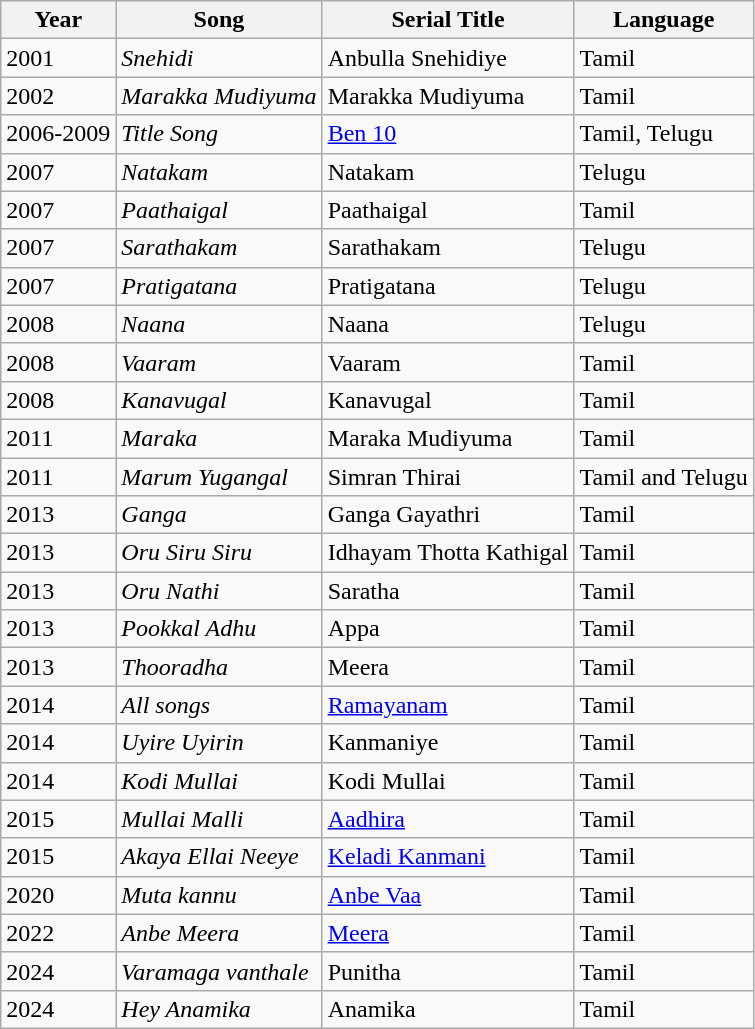<table class="wikitable sortable plainrowheaders">
<tr>
<th>Year</th>
<th>Song</th>
<th>Serial Title</th>
<th>Language</th>
</tr>
<tr>
<td>2001</td>
<td><em>Snehidi</em></td>
<td>Anbulla Snehidiye</td>
<td>Tamil</td>
</tr>
<tr>
<td>2002</td>
<td><em>Marakka Mudiyuma</em></td>
<td>Marakka Mudiyuma</td>
<td>Tamil</td>
</tr>
<tr>
<td>2006-2009</td>
<td><em>Title Song</em></td>
<td><a href='#'>Ben 10</a></td>
<td>Tamil, Telugu</td>
</tr>
<tr>
<td>2007</td>
<td><em>Natakam</em></td>
<td>Natakam</td>
<td>Telugu</td>
</tr>
<tr>
<td>2007</td>
<td><em>Paathaigal</em></td>
<td>Paathaigal</td>
<td>Tamil</td>
</tr>
<tr>
<td>2007</td>
<td><em>Sarathakam</em></td>
<td>Sarathakam</td>
<td>Telugu</td>
</tr>
<tr>
<td>2007</td>
<td><em>Pratigatana</em></td>
<td>Pratigatana</td>
<td>Telugu</td>
</tr>
<tr>
<td>2008</td>
<td><em>Naana</em></td>
<td>Naana</td>
<td>Telugu</td>
</tr>
<tr>
<td>2008</td>
<td><em>Vaaram</em></td>
<td>Vaaram</td>
<td>Tamil</td>
</tr>
<tr>
<td>2008</td>
<td><em>Kanavugal</em></td>
<td>Kanavugal</td>
<td>Tamil</td>
</tr>
<tr>
<td>2011</td>
<td><em>Maraka</em></td>
<td>Maraka Mudiyuma</td>
<td>Tamil</td>
</tr>
<tr>
<td>2011</td>
<td><em>Marum Yugangal</em></td>
<td>Simran Thirai</td>
<td>Tamil and Telugu</td>
</tr>
<tr>
<td>2013</td>
<td><em>Ganga</em></td>
<td>Ganga Gayathri</td>
<td>Tamil</td>
</tr>
<tr>
<td>2013</td>
<td><em>Oru Siru Siru</em></td>
<td>Idhayam Thotta Kathigal</td>
<td>Tamil</td>
</tr>
<tr>
<td>2013</td>
<td><em>Oru Nathi</em></td>
<td>Saratha</td>
<td>Tamil</td>
</tr>
<tr>
<td>2013</td>
<td><em>Pookkal Adhu</em></td>
<td>Appa</td>
<td>Tamil</td>
</tr>
<tr>
<td>2013</td>
<td><em>Thooradha</em></td>
<td>Meera</td>
<td>Tamil</td>
</tr>
<tr>
<td>2014</td>
<td><em>All songs</em></td>
<td><a href='#'>Ramayanam</a></td>
<td>Tamil</td>
</tr>
<tr>
<td>2014</td>
<td><em>Uyire Uyirin</em></td>
<td>Kanmaniye</td>
<td>Tamil</td>
</tr>
<tr>
<td>2014</td>
<td><em>Kodi Mullai</em></td>
<td>Kodi Mullai</td>
<td>Tamil</td>
</tr>
<tr>
<td>2015</td>
<td><em>Mullai Malli</em></td>
<td><a href='#'>Aadhira</a></td>
<td>Tamil</td>
</tr>
<tr>
<td>2015</td>
<td><em>Akaya Ellai Neeye</em></td>
<td><a href='#'>Keladi Kanmani</a></td>
<td>Tamil</td>
</tr>
<tr>
<td>2020</td>
<td><em>Muta kannu</em></td>
<td><a href='#'>Anbe Vaa</a></td>
<td>Tamil</td>
</tr>
<tr>
<td>2022</td>
<td><em>Anbe Meera</em></td>
<td><a href='#'>Meera</a></td>
<td>Tamil</td>
</tr>
<tr>
<td>2024</td>
<td><em>Varamaga vanthale</em></td>
<td>Punitha</td>
<td>Tamil</td>
</tr>
<tr>
<td>2024</td>
<td><em>Hey Anamika</em></td>
<td>Anamika</td>
<td>Tamil</td>
</tr>
</table>
